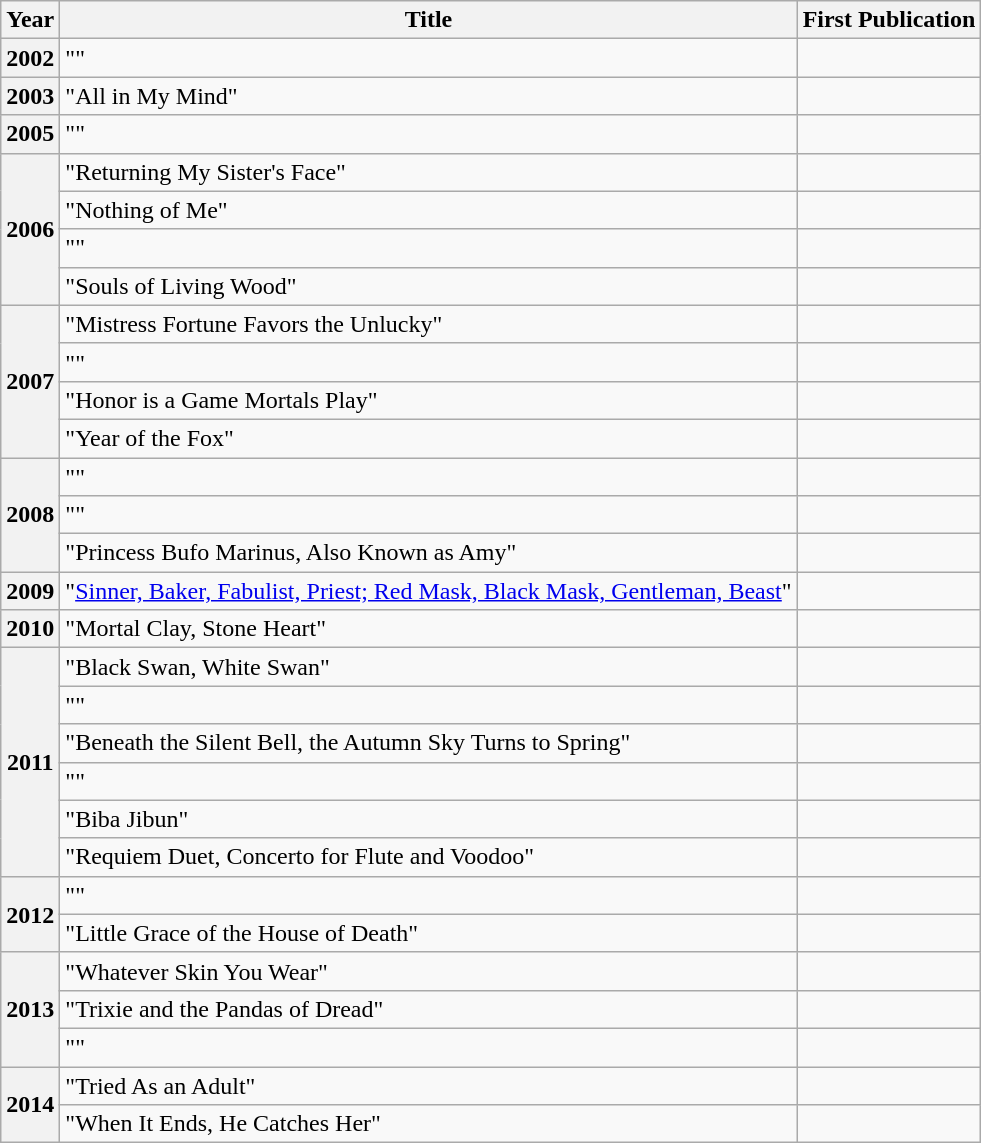<table class="wikitable">
<tr>
<th>Year</th>
<th>Title</th>
<th>First Publication</th>
</tr>
<tr>
<th>2002</th>
<td>""</td>
<td></td>
</tr>
<tr>
<th>2003</th>
<td>"All in My Mind"</td>
<td></td>
</tr>
<tr>
<th>2005</th>
<td>""</td>
<td></td>
</tr>
<tr>
<th rowspan="4">2006</th>
<td>"Returning My Sister's Face"</td>
<td></td>
</tr>
<tr>
<td>"Nothing of Me"</td>
<td></td>
</tr>
<tr>
<td>""</td>
<td></td>
</tr>
<tr>
<td>"Souls of Living Wood"</td>
<td></td>
</tr>
<tr>
<th rowspan="4">2007</th>
<td>"Mistress Fortune Favors the Unlucky"</td>
<td></td>
</tr>
<tr>
<td>""</td>
<td></td>
</tr>
<tr>
<td>"Honor is a Game Mortals Play"</td>
<td></td>
</tr>
<tr>
<td>"Year of the Fox"</td>
<td></td>
</tr>
<tr>
<th rowspan="3">2008</th>
<td>""</td>
<td></td>
</tr>
<tr>
<td>""</td>
<td></td>
</tr>
<tr>
<td>"Princess Bufo Marinus, Also Known as Amy"</td>
<td></td>
</tr>
<tr>
<th>2009</th>
<td>"<a href='#'>Sinner, Baker, Fabulist, Priest; Red Mask, Black Mask, Gentleman, Beast</a>"</td>
<td></td>
</tr>
<tr>
<th>2010</th>
<td>"Mortal Clay, Stone Heart"</td>
<td></td>
</tr>
<tr>
<th rowspan="6">2011</th>
<td>"Black Swan, White Swan"</td>
<td></td>
</tr>
<tr>
<td>""</td>
<td></td>
</tr>
<tr>
<td>"Beneath the Silent Bell, the Autumn Sky Turns to Spring"</td>
<td></td>
</tr>
<tr>
<td>""</td>
<td></td>
</tr>
<tr>
<td>"Biba Jibun"</td>
<td></td>
</tr>
<tr>
<td>"Requiem Duet, Concerto for Flute and Voodoo"</td>
<td></td>
</tr>
<tr>
<th rowspan="2">2012</th>
<td>""</td>
<td></td>
</tr>
<tr>
<td>"Little Grace of the House of Death"</td>
<td></td>
</tr>
<tr>
<th rowspan="3">2013</th>
<td>"Whatever Skin You Wear"</td>
<td></td>
</tr>
<tr>
<td>"Trixie and the Pandas of Dread"</td>
<td></td>
</tr>
<tr>
<td>""</td>
<td></td>
</tr>
<tr>
<th rowspan="2">2014</th>
<td>"Tried As an Adult"</td>
<td></td>
</tr>
<tr>
<td>"When It Ends, He Catches Her"</td>
<td></td>
</tr>
</table>
